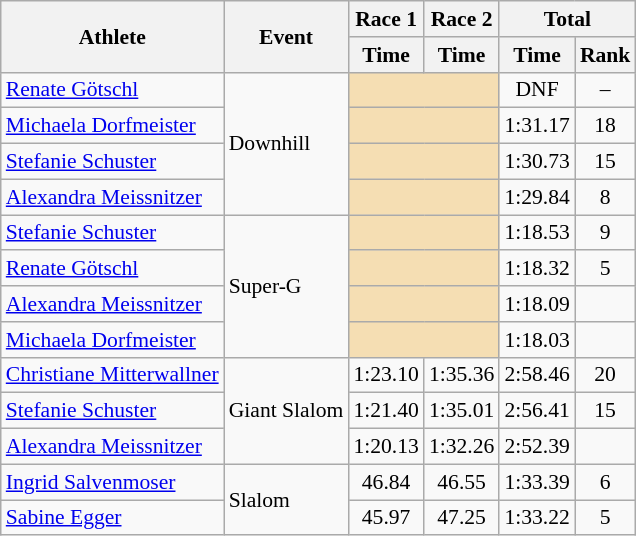<table class="wikitable" style="font-size:90%">
<tr>
<th rowspan="2">Athlete</th>
<th rowspan="2">Event</th>
<th>Race 1</th>
<th>Race 2</th>
<th colspan="2">Total</th>
</tr>
<tr>
<th>Time</th>
<th>Time</th>
<th>Time</th>
<th>Rank</th>
</tr>
<tr>
<td><a href='#'>Renate Götschl</a></td>
<td rowspan="4">Downhill</td>
<td colspan="2" bgcolor="wheat"></td>
<td align="center">DNF</td>
<td align="center">–</td>
</tr>
<tr>
<td><a href='#'>Michaela Dorfmeister</a></td>
<td colspan="2" bgcolor="wheat"></td>
<td align="center">1:31.17</td>
<td align="center">18</td>
</tr>
<tr>
<td><a href='#'>Stefanie Schuster</a></td>
<td colspan="2" bgcolor="wheat"></td>
<td align="center">1:30.73</td>
<td align="center">15</td>
</tr>
<tr>
<td><a href='#'>Alexandra Meissnitzer</a></td>
<td colspan="2" bgcolor="wheat"></td>
<td align="center">1:29.84</td>
<td align="center">8</td>
</tr>
<tr>
<td><a href='#'>Stefanie Schuster</a></td>
<td rowspan="4">Super-G</td>
<td colspan="2" bgcolor="wheat"></td>
<td align="center">1:18.53</td>
<td align="center">9</td>
</tr>
<tr>
<td><a href='#'>Renate Götschl</a></td>
<td colspan="2" bgcolor="wheat"></td>
<td align="center">1:18.32</td>
<td align="center">5</td>
</tr>
<tr>
<td><a href='#'>Alexandra Meissnitzer</a></td>
<td colspan="2" bgcolor="wheat"></td>
<td align="center">1:18.09</td>
<td align="center"></td>
</tr>
<tr>
<td><a href='#'>Michaela Dorfmeister</a></td>
<td colspan="2" bgcolor="wheat"></td>
<td align="center">1:18.03</td>
<td align="center"></td>
</tr>
<tr>
<td><a href='#'>Christiane Mitterwallner</a></td>
<td rowspan="3">Giant Slalom</td>
<td align="center">1:23.10</td>
<td align="center">1:35.36</td>
<td align="center">2:58.46</td>
<td align="center">20</td>
</tr>
<tr>
<td><a href='#'>Stefanie Schuster</a></td>
<td align="center">1:21.40</td>
<td align="center">1:35.01</td>
<td align="center">2:56.41</td>
<td align="center">15</td>
</tr>
<tr>
<td><a href='#'>Alexandra Meissnitzer</a></td>
<td align="center">1:20.13</td>
<td align="center">1:32.26</td>
<td align="center">2:52.39</td>
<td align="center"></td>
</tr>
<tr>
<td><a href='#'>Ingrid Salvenmoser</a></td>
<td rowspan="2">Slalom</td>
<td align="center">46.84</td>
<td align="center">46.55</td>
<td align="center">1:33.39</td>
<td align="center">6</td>
</tr>
<tr>
<td><a href='#'>Sabine Egger</a></td>
<td align="center">45.97</td>
<td align="center">47.25</td>
<td align="center">1:33.22</td>
<td align="center">5</td>
</tr>
</table>
